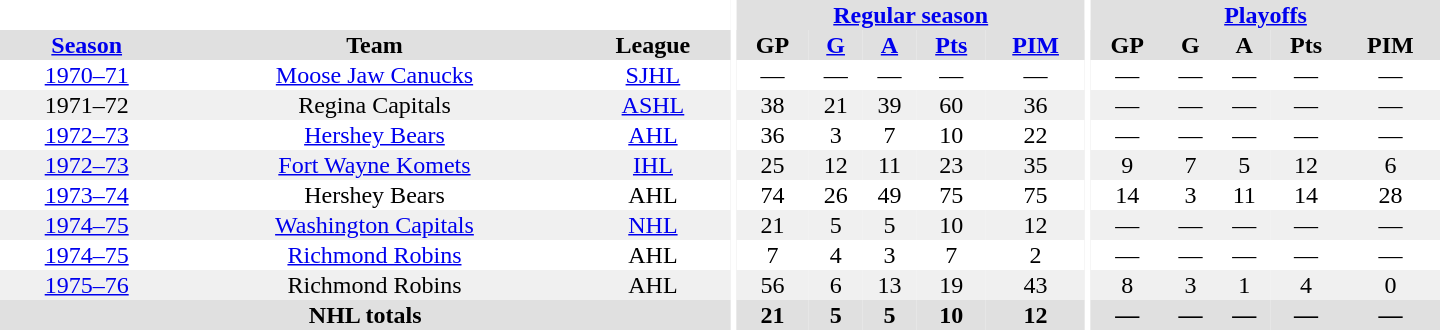<table border="0" cellpadding="1" cellspacing="0" style="text-align:center; width:60em">
<tr bgcolor="#e0e0e0">
<th colspan="3" bgcolor="#ffffff"></th>
<th rowspan="100" bgcolor="#ffffff"></th>
<th colspan="5"><a href='#'>Regular season</a></th>
<th rowspan="100" bgcolor="#ffffff"></th>
<th colspan="5"><a href='#'>Playoffs</a></th>
</tr>
<tr bgcolor="#e0e0e0">
<th><a href='#'>Season</a></th>
<th>Team</th>
<th>League</th>
<th>GP</th>
<th><a href='#'>G</a></th>
<th><a href='#'>A</a></th>
<th><a href='#'>Pts</a></th>
<th><a href='#'>PIM</a></th>
<th>GP</th>
<th>G</th>
<th>A</th>
<th>Pts</th>
<th>PIM</th>
</tr>
<tr>
<td><a href='#'>1970–71</a></td>
<td><a href='#'>Moose Jaw Canucks</a></td>
<td><a href='#'>SJHL</a></td>
<td>—</td>
<td>—</td>
<td>—</td>
<td>—</td>
<td>—</td>
<td>—</td>
<td>—</td>
<td>—</td>
<td>—</td>
<td>—</td>
</tr>
<tr bgcolor="#f0f0f0">
<td>1971–72</td>
<td>Regina Capitals</td>
<td><a href='#'>ASHL</a></td>
<td>38</td>
<td>21</td>
<td>39</td>
<td>60</td>
<td>36</td>
<td>—</td>
<td>—</td>
<td>—</td>
<td>—</td>
<td>—</td>
</tr>
<tr>
<td><a href='#'>1972–73</a></td>
<td><a href='#'>Hershey Bears</a></td>
<td><a href='#'>AHL</a></td>
<td>36</td>
<td>3</td>
<td>7</td>
<td>10</td>
<td>22</td>
<td>—</td>
<td>—</td>
<td>—</td>
<td>—</td>
<td>—</td>
</tr>
<tr bgcolor="#f0f0f0">
<td><a href='#'>1972–73</a></td>
<td><a href='#'>Fort Wayne Komets</a></td>
<td><a href='#'>IHL</a></td>
<td>25</td>
<td>12</td>
<td>11</td>
<td>23</td>
<td>35</td>
<td>9</td>
<td>7</td>
<td>5</td>
<td>12</td>
<td>6</td>
</tr>
<tr>
<td><a href='#'>1973–74</a></td>
<td>Hershey Bears</td>
<td>AHL</td>
<td>74</td>
<td>26</td>
<td>49</td>
<td>75</td>
<td>75</td>
<td>14</td>
<td>3</td>
<td>11</td>
<td>14</td>
<td>28</td>
</tr>
<tr bgcolor="#f0f0f0">
<td><a href='#'>1974–75</a></td>
<td><a href='#'>Washington Capitals</a></td>
<td><a href='#'>NHL</a></td>
<td>21</td>
<td>5</td>
<td>5</td>
<td>10</td>
<td>12</td>
<td>—</td>
<td>—</td>
<td>—</td>
<td>—</td>
<td>—</td>
</tr>
<tr>
<td><a href='#'>1974–75</a></td>
<td><a href='#'>Richmond Robins</a></td>
<td>AHL</td>
<td>7</td>
<td>4</td>
<td>3</td>
<td>7</td>
<td>2</td>
<td>—</td>
<td>—</td>
<td>—</td>
<td>—</td>
<td>—</td>
</tr>
<tr bgcolor="#f0f0f0">
<td><a href='#'>1975–76</a></td>
<td>Richmond Robins</td>
<td>AHL</td>
<td>56</td>
<td>6</td>
<td>13</td>
<td>19</td>
<td>43</td>
<td>8</td>
<td>3</td>
<td>1</td>
<td>4</td>
<td>0</td>
</tr>
<tr bgcolor="#e0e0e0">
<th colspan="3">NHL totals</th>
<th>21</th>
<th>5</th>
<th>5</th>
<th>10</th>
<th>12</th>
<th>—</th>
<th>—</th>
<th>—</th>
<th>—</th>
<th>—</th>
</tr>
</table>
